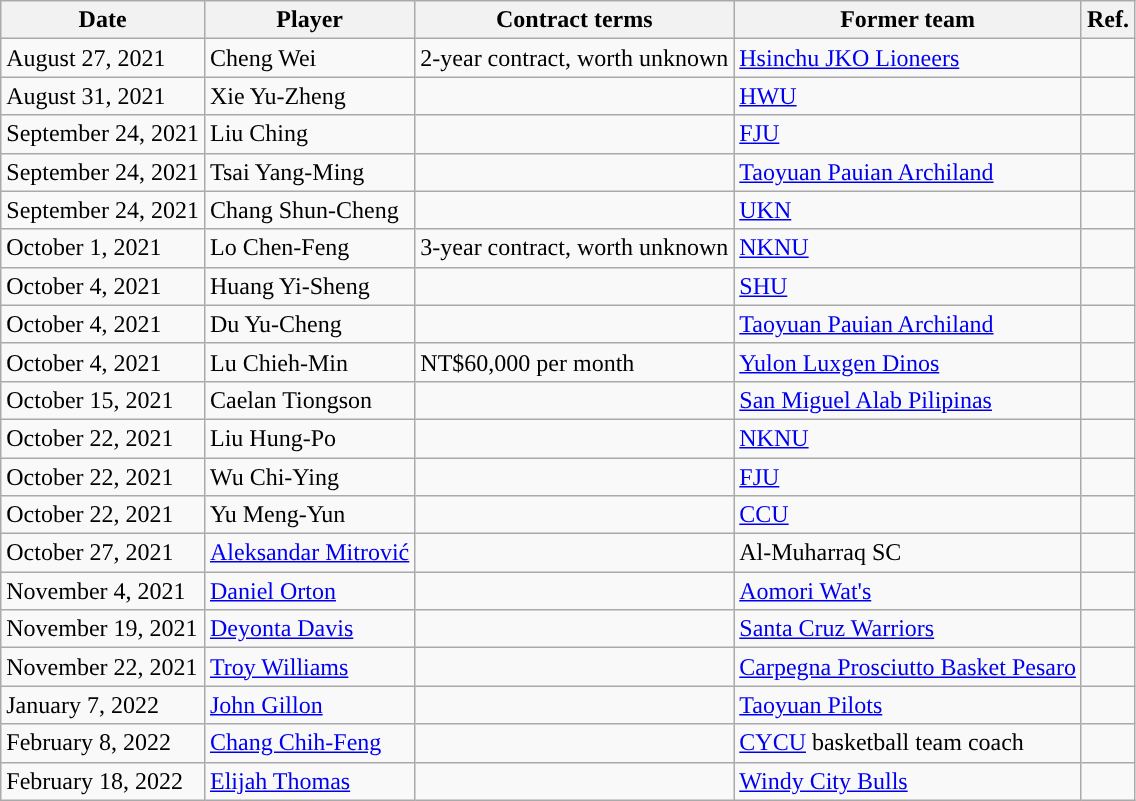<table class="wikitable">
<tr>
<th>Date</th>
<th>Player</th>
<th>Contract terms</th>
<th>Former team</th>
<th>Ref.</th>
</tr>
<tr>
<td>August 27, 2021</td>
<td>Cheng Wei</td>
<td>2-year contract, worth unknown</td>
<td> <a href='#'>Hsinchu JKO Lioneers</a></td>
<td></td>
</tr>
<tr>
<td>August 31, 2021</td>
<td>Xie Yu-Zheng</td>
<td></td>
<td> <a href='#'>HWU</a></td>
<td></td>
</tr>
<tr>
<td>September 24, 2021</td>
<td>Liu Ching</td>
<td></td>
<td> <a href='#'>FJU</a></td>
<td></td>
</tr>
<tr>
<td>September 24, 2021</td>
<td>Tsai Yang-Ming</td>
<td></td>
<td> <a href='#'>Taoyuan Pauian Archiland</a></td>
<td></td>
</tr>
<tr>
<td>September 24, 2021</td>
<td>Chang Shun-Cheng</td>
<td></td>
<td> <a href='#'>UKN</a></td>
<td></td>
</tr>
<tr>
<td>October 1, 2021</td>
<td>Lo Chen-Feng</td>
<td>3-year contract, worth unknown</td>
<td> <a href='#'>NKNU</a></td>
<td></td>
</tr>
<tr>
<td>October 4, 2021</td>
<td>Huang Yi-Sheng</td>
<td></td>
<td> <a href='#'>SHU</a></td>
<td></td>
</tr>
<tr>
<td>October 4, 2021</td>
<td>Du Yu-Cheng</td>
<td></td>
<td> <a href='#'>Taoyuan Pauian Archiland</a></td>
<td></td>
</tr>
<tr>
<td>October 4, 2021</td>
<td>Lu Chieh-Min</td>
<td>NT$60,000 per month</td>
<td> <a href='#'>Yulon Luxgen Dinos</a></td>
<td></td>
</tr>
<tr>
<td>October 15, 2021</td>
<td>Caelan Tiongson</td>
<td></td>
<td> <a href='#'>San Miguel Alab Pilipinas</a></td>
<td></td>
</tr>
<tr>
<td>October 22, 2021</td>
<td>Liu Hung-Po</td>
<td></td>
<td> <a href='#'>NKNU</a></td>
<td></td>
</tr>
<tr>
<td>October 22, 2021</td>
<td>Wu Chi-Ying</td>
<td></td>
<td> <a href='#'>FJU</a></td>
<td></td>
</tr>
<tr>
<td>October 22, 2021</td>
<td>Yu Meng-Yun</td>
<td></td>
<td> <a href='#'>CCU</a></td>
<td></td>
</tr>
<tr>
<td>October 27, 2021</td>
<td><a href='#'>Aleksandar Mitrović</a></td>
<td></td>
<td> Al-Muharraq SC</td>
<td></td>
</tr>
<tr>
<td>November 4, 2021</td>
<td><a href='#'>Daniel Orton</a></td>
<td></td>
<td> <a href='#'>Aomori Wat's</a></td>
<td></td>
</tr>
<tr>
<td>November 19, 2021</td>
<td><a href='#'>Deyonta Davis</a></td>
<td></td>
<td> <a href='#'>Santa Cruz Warriors</a></td>
<td></td>
</tr>
<tr>
<td>November 22, 2021</td>
<td><a href='#'>Troy Williams</a></td>
<td></td>
<td> <a href='#'>Carpegna Prosciutto Basket Pesaro</a></td>
<td></td>
</tr>
<tr>
<td>January 7, 2022</td>
<td><a href='#'>John Gillon</a></td>
<td></td>
<td> <a href='#'>Taoyuan Pilots</a></td>
<td></td>
</tr>
<tr>
<td>February 8, 2022</td>
<td><a href='#'>Chang Chih-Feng</a></td>
<td></td>
<td> <a href='#'>CYCU</a> basketball team coach</td>
<td></td>
</tr>
<tr>
<td>February 18, 2022</td>
<td><a href='#'>Elijah Thomas</a></td>
<td></td>
<td> <a href='#'>Windy City Bulls</a></td>
<td></td>
</tr>
</table>
